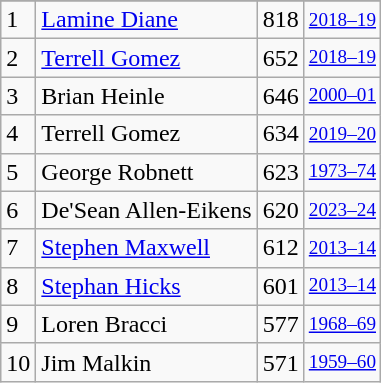<table class="wikitable">
<tr>
</tr>
<tr>
<td>1</td>
<td><a href='#'>Lamine Diane</a></td>
<td>818</td>
<td style="font-size:80%;"><a href='#'>2018–19</a></td>
</tr>
<tr>
<td>2</td>
<td><a href='#'>Terrell Gomez</a></td>
<td>652</td>
<td style="font-size:80%;"><a href='#'>2018–19</a></td>
</tr>
<tr>
<td>3</td>
<td>Brian Heinle</td>
<td>646</td>
<td style="font-size:80%;"><a href='#'>2000–01</a></td>
</tr>
<tr>
<td>4</td>
<td>Terrell Gomez</td>
<td>634</td>
<td style="font-size:80%;"><a href='#'>2019–20</a></td>
</tr>
<tr>
<td>5</td>
<td>George Robnett</td>
<td>623</td>
<td style="font-size:80%;"><a href='#'>1973–74</a></td>
</tr>
<tr>
<td>6</td>
<td>De'Sean Allen-Eikens</td>
<td>620</td>
<td style="font-size:80%;"><a href='#'>2023–24</a></td>
</tr>
<tr>
<td>7</td>
<td><a href='#'>Stephen Maxwell</a></td>
<td>612</td>
<td style="font-size:80%;"><a href='#'>2013–14</a></td>
</tr>
<tr>
<td>8</td>
<td><a href='#'>Stephan Hicks</a></td>
<td>601</td>
<td style="font-size:80%;"><a href='#'>2013–14</a></td>
</tr>
<tr>
<td>9</td>
<td>Loren Bracci</td>
<td>577</td>
<td style="font-size:80%;"><a href='#'>1968–69</a></td>
</tr>
<tr>
<td>10</td>
<td>Jim Malkin</td>
<td>571</td>
<td style="font-size:80%;"><a href='#'>1959–60</a></td>
</tr>
</table>
